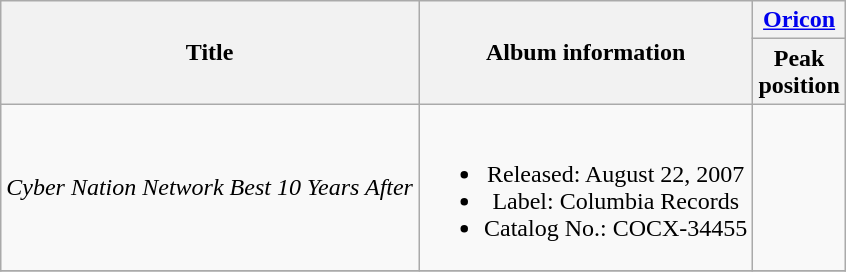<table class="wikitable plainrowheaders" style="text-align:center">
<tr>
<th rowspan=2; style=>Title</th>
<th rowspan=2;>Album information</th>
<th colspan=1; style=><a href='#'>Oricon</a></th>
</tr>
<tr>
<th style=>Peak<br>position</th>
</tr>
<tr>
<td align=left><em>Cyber Nation Network Best 10 Years After</em></td>
<td><br><ul><li>Released: August 22, 2007</li><li>Label: Columbia Records</li><li>Catalog No.: COCX-34455</li></ul></td>
<td></td>
</tr>
<tr>
</tr>
</table>
